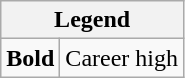<table class="wikitable">
<tr>
<th colspan="2">Legend</th>
</tr>
<tr>
<td><strong>Bold</strong></td>
<td>Career high</td>
</tr>
</table>
